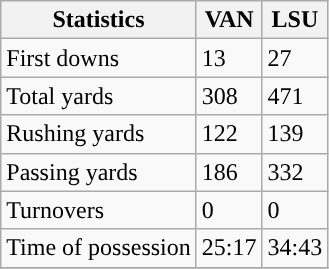<table class="wikitable" style="float: left;">
<tr>
<th>Statistics</th>
<th>VAN</th>
<th>LSU</th>
</tr>
<tr>
<td>First downs</td>
<td>13</td>
<td>27</td>
</tr>
<tr>
<td>Total yards</td>
<td>308</td>
<td>471</td>
</tr>
<tr>
<td>Rushing yards</td>
<td>122</td>
<td>139</td>
</tr>
<tr>
<td>Passing yards</td>
<td>186</td>
<td>332</td>
</tr>
<tr>
<td>Turnovers</td>
<td>0</td>
<td>0</td>
</tr>
<tr>
<td>Time of possession</td>
<td>25:17</td>
<td>34:43</td>
</tr>
<tr>
</tr>
</table>
